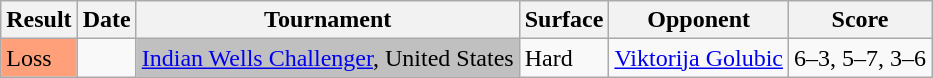<table class="sortable wikitable">
<tr>
<th>Result</th>
<th>Date</th>
<th>Tournament</th>
<th>Surface</th>
<th>Opponent</th>
<th class="unsortable">Score</th>
</tr>
<tr>
<td style="background:#ffa07a;">Loss</td>
<td><a href='#'></a></td>
<td bgcolor="silver"><a href='#'>Indian Wells Challenger</a>, United States</td>
<td>Hard</td>
<td> <a href='#'>Viktorija Golubic</a></td>
<td>6–3, 5–7, 3–6</td>
</tr>
</table>
